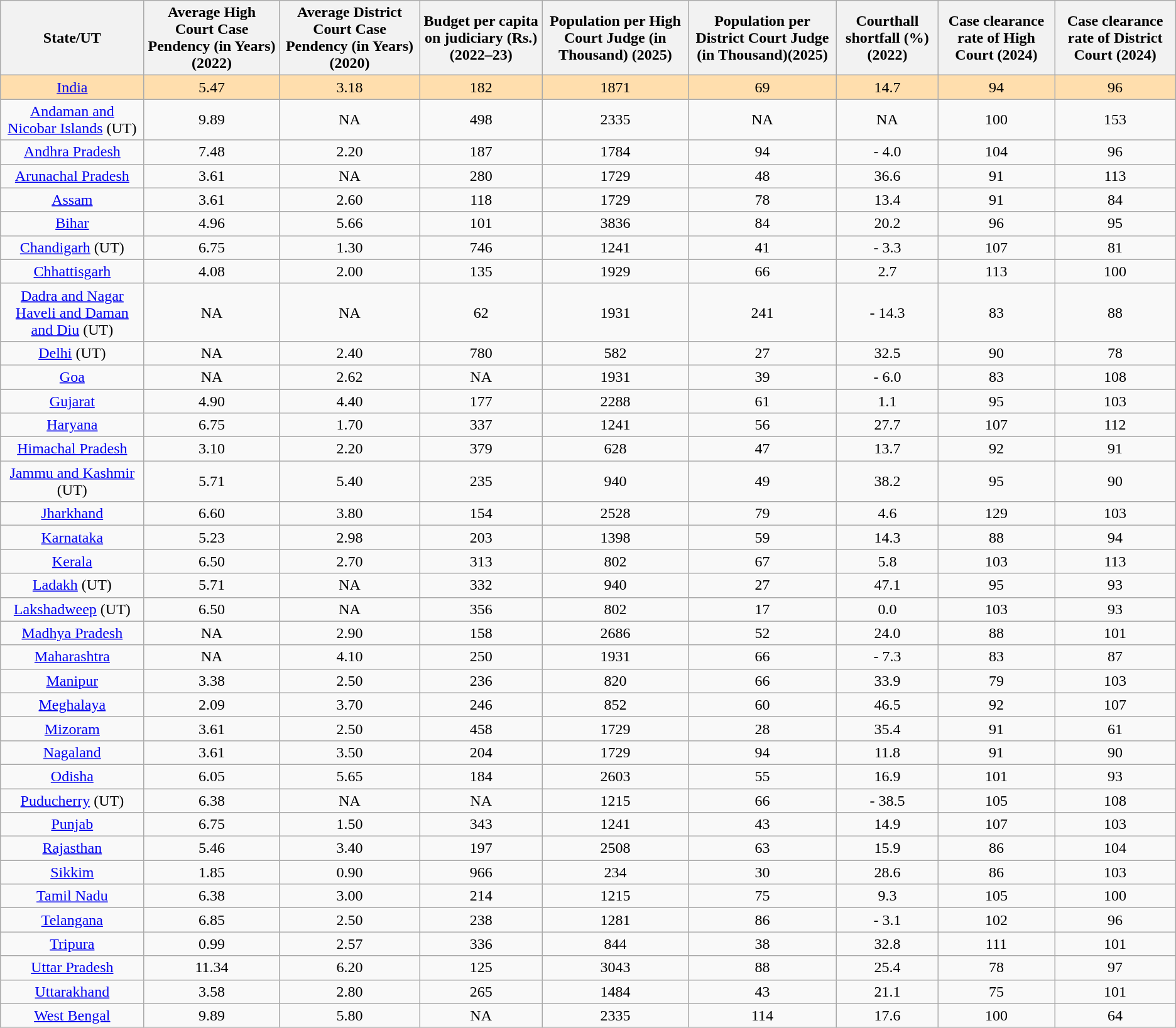<table class="wikitable sortable" style="text-align: center">
<tr>
<th>State/UT</th>
<th>Average High Court Case Pendency (in Years) (2022)</th>
<th>Average District Court Case Pendency (in Years) (2020)</th>
<th>Budget per capita on judiciary (Rs.) (2022–23)</th>
<th>Population per High Court Judge (in Thousand) (2025)</th>
<th>Population per District Court Judge (in Thousand)(2025)</th>
<th>Courthall shortfall (%) (2022)</th>
<th>Case clearance rate of High Court (2024)</th>
<th>Case clearance rate of District Court (2024)</th>
</tr>
<tr bgcolor="#ffdead">
<td><a href='#'>India</a></td>
<td>5.47</td>
<td>3.18</td>
<td>182</td>
<td>1871</td>
<td>69</td>
<td>14.7</td>
<td>94</td>
<td>96</td>
</tr>
<tr>
<td><a href='#'>Andaman and Nicobar Islands</a> (UT)</td>
<td>9.89</td>
<td>NA</td>
<td>498</td>
<td>2335</td>
<td>NA</td>
<td>NA</td>
<td>100</td>
<td>153</td>
</tr>
<tr>
<td><a href='#'>Andhra Pradesh</a></td>
<td>7.48</td>
<td>2.20</td>
<td>187</td>
<td>1784</td>
<td>94</td>
<td>- 4.0</td>
<td>104</td>
<td>96</td>
</tr>
<tr>
<td><a href='#'>Arunachal Pradesh</a></td>
<td>3.61</td>
<td>NA</td>
<td>280</td>
<td>1729</td>
<td>48</td>
<td>36.6</td>
<td>91</td>
<td>113</td>
</tr>
<tr>
<td><a href='#'>Assam</a></td>
<td>3.61</td>
<td>2.60</td>
<td>118</td>
<td>1729</td>
<td>78</td>
<td>13.4</td>
<td>91</td>
<td>84</td>
</tr>
<tr>
<td><a href='#'>Bihar</a></td>
<td>4.96</td>
<td>5.66</td>
<td>101</td>
<td>3836</td>
<td>84</td>
<td>20.2</td>
<td>96</td>
<td>95</td>
</tr>
<tr>
<td><a href='#'>Chandigarh</a> (UT)</td>
<td>6.75</td>
<td>1.30</td>
<td>746</td>
<td>1241</td>
<td>41</td>
<td>- 3.3</td>
<td>107</td>
<td>81</td>
</tr>
<tr>
<td><a href='#'>Chhattisgarh</a></td>
<td>4.08</td>
<td>2.00</td>
<td>135</td>
<td>1929</td>
<td>66</td>
<td>2.7</td>
<td>113</td>
<td>100</td>
</tr>
<tr>
<td><a href='#'>Dadra and Nagar Haveli and Daman and Diu</a> (UT)</td>
<td>NA</td>
<td>NA</td>
<td>62</td>
<td>1931</td>
<td>241</td>
<td>- 14.3</td>
<td>83</td>
<td>88</td>
</tr>
<tr>
<td><a href='#'>Delhi</a> (UT)</td>
<td>NA</td>
<td>2.40</td>
<td>780</td>
<td>582</td>
<td>27</td>
<td>32.5</td>
<td>90</td>
<td>78</td>
</tr>
<tr>
<td><a href='#'>Goa</a></td>
<td>NA</td>
<td>2.62</td>
<td>NA</td>
<td>1931</td>
<td>39</td>
<td>- 6.0</td>
<td>83</td>
<td>108</td>
</tr>
<tr>
<td><a href='#'>Gujarat</a></td>
<td>4.90</td>
<td>4.40</td>
<td>177</td>
<td>2288</td>
<td>61</td>
<td>1.1</td>
<td>95</td>
<td>103</td>
</tr>
<tr>
<td><a href='#'>Haryana</a></td>
<td>6.75</td>
<td>1.70</td>
<td>337</td>
<td>1241</td>
<td>56</td>
<td>27.7</td>
<td>107</td>
<td>112</td>
</tr>
<tr>
<td><a href='#'>Himachal Pradesh</a></td>
<td>3.10</td>
<td>2.20</td>
<td>379</td>
<td>628</td>
<td>47</td>
<td>13.7</td>
<td>92</td>
<td>91</td>
</tr>
<tr>
<td><a href='#'>Jammu and Kashmir</a> (UT)</td>
<td>5.71</td>
<td>5.40</td>
<td>235</td>
<td>940</td>
<td>49</td>
<td>38.2</td>
<td>95</td>
<td>90</td>
</tr>
<tr>
<td><a href='#'>Jharkhand</a></td>
<td>6.60</td>
<td>3.80</td>
<td>154</td>
<td>2528</td>
<td>79</td>
<td>4.6</td>
<td>129</td>
<td>103</td>
</tr>
<tr>
<td><a href='#'>Karnataka</a></td>
<td>5.23</td>
<td>2.98</td>
<td>203</td>
<td>1398</td>
<td>59</td>
<td>14.3</td>
<td>88</td>
<td>94</td>
</tr>
<tr>
<td><a href='#'>Kerala</a></td>
<td>6.50</td>
<td>2.70</td>
<td>313</td>
<td>802</td>
<td>67</td>
<td>5.8</td>
<td>103</td>
<td>113</td>
</tr>
<tr>
<td><a href='#'>Ladakh</a> (UT)</td>
<td>5.71</td>
<td>NA</td>
<td>332</td>
<td>940</td>
<td>27</td>
<td>47.1</td>
<td>95</td>
<td>93</td>
</tr>
<tr>
<td><a href='#'>Lakshadweep</a> (UT)</td>
<td>6.50</td>
<td>NA</td>
<td>356</td>
<td>802</td>
<td>17</td>
<td>0.0</td>
<td>103</td>
<td>93</td>
</tr>
<tr>
<td><a href='#'>Madhya Pradesh</a></td>
<td>NA</td>
<td>2.90</td>
<td>158</td>
<td>2686</td>
<td>52</td>
<td>24.0</td>
<td>88</td>
<td>101</td>
</tr>
<tr>
<td><a href='#'>Maharashtra</a></td>
<td>NA</td>
<td>4.10</td>
<td>250</td>
<td>1931</td>
<td>66</td>
<td>- 7.3</td>
<td>83</td>
<td>87</td>
</tr>
<tr>
<td><a href='#'>Manipur</a></td>
<td>3.38</td>
<td>2.50</td>
<td>236</td>
<td>820</td>
<td>66</td>
<td>33.9</td>
<td>79</td>
<td>103</td>
</tr>
<tr>
<td><a href='#'>Meghalaya</a></td>
<td>2.09</td>
<td>3.70</td>
<td>246</td>
<td>852</td>
<td>60</td>
<td>46.5</td>
<td>92</td>
<td>107</td>
</tr>
<tr>
<td><a href='#'>Mizoram</a></td>
<td>3.61</td>
<td>2.50</td>
<td>458</td>
<td>1729</td>
<td>28</td>
<td>35.4</td>
<td>91</td>
<td>61</td>
</tr>
<tr>
<td><a href='#'>Nagaland</a></td>
<td>3.61</td>
<td>3.50</td>
<td>204</td>
<td>1729</td>
<td>94</td>
<td>11.8</td>
<td>91</td>
<td>90</td>
</tr>
<tr>
<td><a href='#'>Odisha</a></td>
<td>6.05</td>
<td>5.65</td>
<td>184</td>
<td>2603</td>
<td>55</td>
<td>16.9</td>
<td>101</td>
<td>93</td>
</tr>
<tr>
<td><a href='#'>Puducherry</a> (UT)</td>
<td>6.38</td>
<td>NA</td>
<td>NA</td>
<td>1215</td>
<td>66</td>
<td>- 38.5</td>
<td>105</td>
<td>108</td>
</tr>
<tr>
<td><a href='#'>Punjab</a></td>
<td>6.75</td>
<td>1.50</td>
<td>343</td>
<td>1241</td>
<td>43</td>
<td>14.9</td>
<td>107</td>
<td>103</td>
</tr>
<tr>
<td><a href='#'>Rajasthan</a></td>
<td>5.46</td>
<td>3.40</td>
<td>197</td>
<td>2508</td>
<td>63</td>
<td>15.9</td>
<td>86</td>
<td>104</td>
</tr>
<tr>
<td><a href='#'>Sikkim</a></td>
<td>1.85</td>
<td>0.90</td>
<td>966</td>
<td>234</td>
<td>30</td>
<td>28.6</td>
<td>86</td>
<td>103</td>
</tr>
<tr>
<td><a href='#'>Tamil Nadu</a></td>
<td>6.38</td>
<td>3.00</td>
<td>214</td>
<td>1215</td>
<td>75</td>
<td>9.3</td>
<td>105</td>
<td>100</td>
</tr>
<tr>
<td><a href='#'>Telangana</a></td>
<td>6.85</td>
<td>2.50</td>
<td>238</td>
<td>1281</td>
<td>86</td>
<td>- 3.1</td>
<td>102</td>
<td>96</td>
</tr>
<tr>
<td><a href='#'>Tripura</a></td>
<td>0.99</td>
<td>2.57</td>
<td>336</td>
<td>844</td>
<td>38</td>
<td>32.8</td>
<td>111</td>
<td>101</td>
</tr>
<tr>
<td><a href='#'>Uttar Pradesh</a></td>
<td>11.34</td>
<td>6.20</td>
<td>125</td>
<td>3043</td>
<td>88</td>
<td>25.4</td>
<td>78</td>
<td>97</td>
</tr>
<tr>
<td><a href='#'>Uttarakhand</a></td>
<td>3.58</td>
<td>2.80</td>
<td>265</td>
<td>1484</td>
<td>43</td>
<td>21.1</td>
<td>75</td>
<td>101</td>
</tr>
<tr>
<td><a href='#'>West Bengal</a></td>
<td>9.89</td>
<td>5.80</td>
<td>NA</td>
<td>2335</td>
<td>114</td>
<td>17.6</td>
<td>100</td>
<td>64</td>
</tr>
</table>
